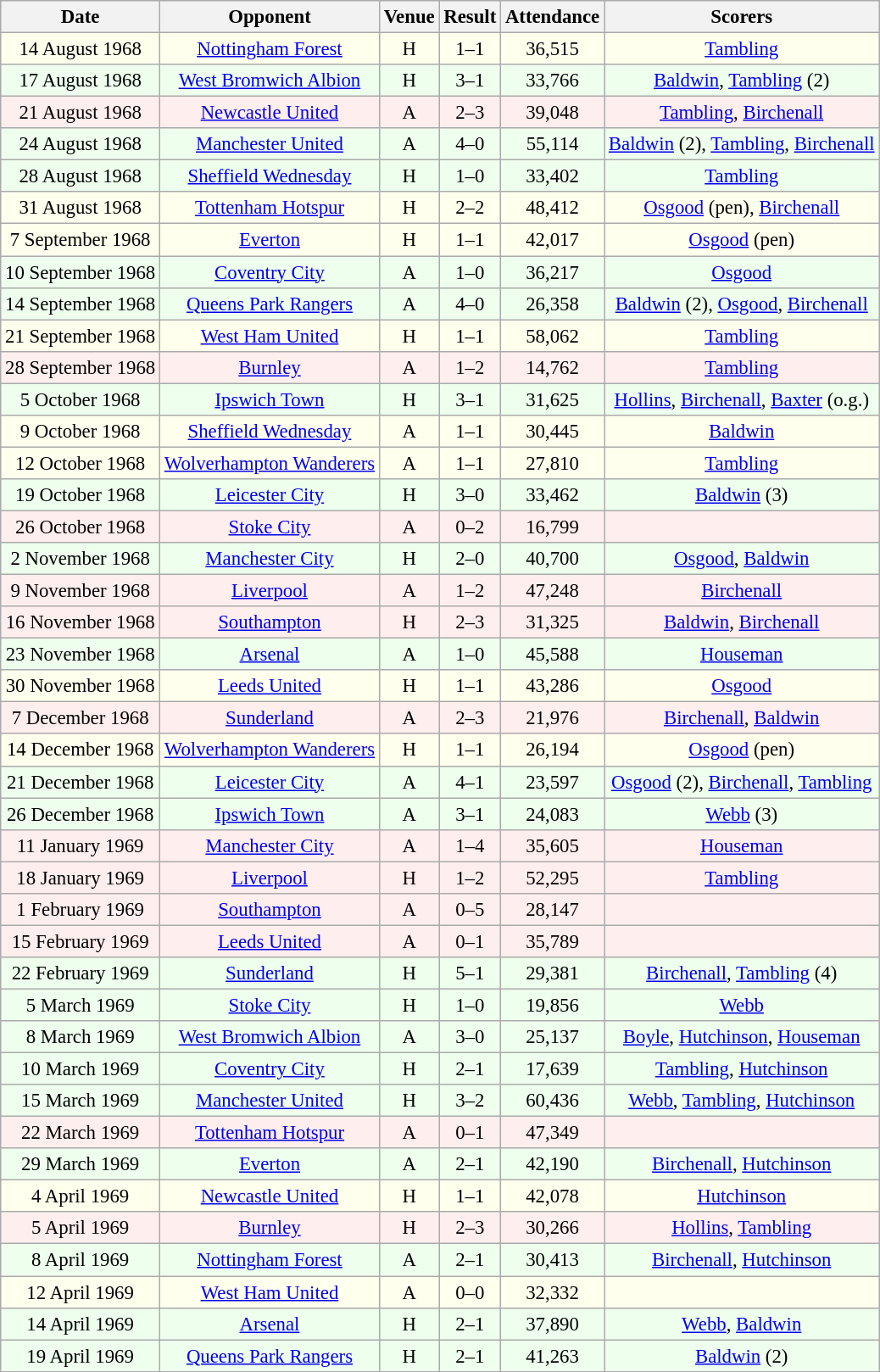<table class="wikitable sortable" style="font-size:95%; text-align:center">
<tr>
<th>Date</th>
<th>Opponent</th>
<th>Venue</th>
<th>Result</th>
<th>Attendance</th>
<th>Scorers</th>
</tr>
<tr bgcolor = "#FFFFEE">
<td>14 August 1968</td>
<td><a href='#'>Nottingham Forest</a></td>
<td>H</td>
<td>1–1</td>
<td>36,515</td>
<td><a href='#'>Tambling</a></td>
</tr>
<tr bgcolor = "#EEFFEE">
<td>17 August 1968</td>
<td><a href='#'>West Bromwich Albion</a></td>
<td>H</td>
<td>3–1</td>
<td>33,766</td>
<td><a href='#'>Baldwin</a>, <a href='#'>Tambling</a> (2)</td>
</tr>
<tr bgcolor = "#FFEEEE">
<td>21 August 1968</td>
<td><a href='#'>Newcastle United</a></td>
<td>A</td>
<td>2–3</td>
<td>39,048</td>
<td><a href='#'>Tambling</a>, <a href='#'>Birchenall</a></td>
</tr>
<tr bgcolor = "#EEFFEE">
<td>24 August 1968</td>
<td><a href='#'>Manchester United</a></td>
<td>A</td>
<td>4–0</td>
<td>55,114</td>
<td><a href='#'>Baldwin</a> (2), <a href='#'>Tambling</a>, <a href='#'>Birchenall</a></td>
</tr>
<tr bgcolor = "#EEFFEE">
<td>28 August 1968</td>
<td><a href='#'>Sheffield Wednesday</a></td>
<td>H</td>
<td>1–0</td>
<td>33,402</td>
<td><a href='#'>Tambling</a></td>
</tr>
<tr bgcolor = "#FFFFEE">
<td>31 August 1968</td>
<td><a href='#'>Tottenham Hotspur</a></td>
<td>H</td>
<td>2–2</td>
<td>48,412</td>
<td><a href='#'>Osgood</a> (pen), <a href='#'>Birchenall</a></td>
</tr>
<tr bgcolor = "#FFFFEE">
<td>7 September 1968</td>
<td><a href='#'>Everton</a></td>
<td>H</td>
<td>1–1</td>
<td>42,017</td>
<td><a href='#'>Osgood</a> (pen)</td>
</tr>
<tr bgcolor = "#EEFFEE">
<td>10 September 1968</td>
<td><a href='#'>Coventry City</a></td>
<td>A</td>
<td>1–0</td>
<td>36,217</td>
<td><a href='#'>Osgood</a></td>
</tr>
<tr bgcolor = "#EEFFEE">
<td>14 September 1968</td>
<td><a href='#'>Queens Park Rangers</a></td>
<td>A</td>
<td>4–0</td>
<td>26,358</td>
<td><a href='#'>Baldwin</a> (2), <a href='#'>Osgood</a>, <a href='#'>Birchenall</a></td>
</tr>
<tr bgcolor = "#FFFFEE">
<td>21 September 1968</td>
<td><a href='#'>West Ham United</a></td>
<td>H</td>
<td>1–1</td>
<td>58,062</td>
<td><a href='#'>Tambling</a></td>
</tr>
<tr bgcolor = "#FFEEEE">
<td>28 September 1968</td>
<td><a href='#'>Burnley</a></td>
<td>A</td>
<td>1–2</td>
<td>14,762</td>
<td><a href='#'>Tambling</a></td>
</tr>
<tr bgcolor = "#EEFFEE">
<td>5 October 1968</td>
<td><a href='#'>Ipswich Town</a></td>
<td>H</td>
<td>3–1</td>
<td>31,625</td>
<td><a href='#'>Hollins</a>, <a href='#'>Birchenall</a>, <a href='#'>Baxter</a> (o.g.)</td>
</tr>
<tr bgcolor = "#FFFFEE">
<td>9 October 1968</td>
<td><a href='#'>Sheffield Wednesday</a></td>
<td>A</td>
<td>1–1</td>
<td>30,445</td>
<td><a href='#'>Baldwin</a></td>
</tr>
<tr bgcolor = "#FFFFEE">
<td>12 October 1968</td>
<td><a href='#'>Wolverhampton Wanderers</a></td>
<td>A</td>
<td>1–1</td>
<td>27,810</td>
<td><a href='#'>Tambling</a></td>
</tr>
<tr bgcolor = "#EEFFEE">
<td>19 October 1968</td>
<td><a href='#'>Leicester City</a></td>
<td>H</td>
<td>3–0</td>
<td>33,462</td>
<td><a href='#'>Baldwin</a> (3)</td>
</tr>
<tr bgcolor = "#FFEEEE">
<td>26 October 1968</td>
<td><a href='#'>Stoke City</a></td>
<td>A</td>
<td>0–2</td>
<td>16,799</td>
<td></td>
</tr>
<tr bgcolor = "#EEFFEE">
<td>2 November 1968</td>
<td><a href='#'>Manchester City</a></td>
<td>H</td>
<td>2–0</td>
<td>40,700</td>
<td><a href='#'>Osgood</a>, <a href='#'>Baldwin</a></td>
</tr>
<tr bgcolor = "#FFEEEE">
<td>9 November 1968</td>
<td><a href='#'>Liverpool</a></td>
<td>A</td>
<td>1–2</td>
<td>47,248</td>
<td><a href='#'>Birchenall</a></td>
</tr>
<tr bgcolor = "#FFEEEE">
<td>16 November 1968</td>
<td><a href='#'>Southampton</a></td>
<td>H</td>
<td>2–3</td>
<td>31,325</td>
<td><a href='#'>Baldwin</a>, <a href='#'>Birchenall</a></td>
</tr>
<tr bgcolor = "#EEFFEE">
<td>23 November 1968</td>
<td><a href='#'>Arsenal</a></td>
<td>A</td>
<td>1–0</td>
<td>45,588</td>
<td><a href='#'>Houseman</a></td>
</tr>
<tr bgcolor = "#FFFFEE">
<td>30 November 1968</td>
<td><a href='#'>Leeds United</a></td>
<td>H</td>
<td>1–1</td>
<td>43,286</td>
<td><a href='#'>Osgood</a></td>
</tr>
<tr bgcolor = "#FFEEEE">
<td>7 December 1968</td>
<td><a href='#'>Sunderland</a></td>
<td>A</td>
<td>2–3</td>
<td>21,976</td>
<td><a href='#'>Birchenall</a>, <a href='#'>Baldwin</a></td>
</tr>
<tr bgcolor = "#FFFFEE">
<td>14 December 1968</td>
<td><a href='#'>Wolverhampton Wanderers</a></td>
<td>H</td>
<td>1–1</td>
<td>26,194</td>
<td><a href='#'>Osgood</a> (pen)</td>
</tr>
<tr bgcolor = "#EEFFEE">
<td>21 December 1968</td>
<td><a href='#'>Leicester City</a></td>
<td>A</td>
<td>4–1</td>
<td>23,597</td>
<td><a href='#'>Osgood</a> (2), <a href='#'>Birchenall</a>, <a href='#'>Tambling</a></td>
</tr>
<tr bgcolor = "#EEFFEE">
<td>26 December 1968</td>
<td><a href='#'>Ipswich Town</a></td>
<td>A</td>
<td>3–1</td>
<td>24,083</td>
<td><a href='#'>Webb</a> (3)</td>
</tr>
<tr bgcolor = "#FFEEEE">
<td>11 January 1969</td>
<td><a href='#'>Manchester City</a></td>
<td>A</td>
<td>1–4</td>
<td>35,605</td>
<td><a href='#'>Houseman</a></td>
</tr>
<tr bgcolor = "#FFEEEE">
<td>18 January 1969</td>
<td><a href='#'>Liverpool</a></td>
<td>H</td>
<td>1–2</td>
<td>52,295</td>
<td><a href='#'>Tambling</a></td>
</tr>
<tr bgcolor = "#FFEEEE">
<td>1 February 1969</td>
<td><a href='#'>Southampton</a></td>
<td>A</td>
<td>0–5</td>
<td>28,147</td>
<td></td>
</tr>
<tr bgcolor = "#FFEEEE">
<td>15 February 1969</td>
<td><a href='#'>Leeds United</a></td>
<td>A</td>
<td>0–1</td>
<td>35,789</td>
<td></td>
</tr>
<tr bgcolor = "#EEFFEE">
<td>22 February 1969</td>
<td><a href='#'>Sunderland</a></td>
<td>H</td>
<td>5–1</td>
<td>29,381</td>
<td><a href='#'>Birchenall</a>, <a href='#'>Tambling</a> (4)</td>
</tr>
<tr bgcolor = "#EEFFEE">
<td>5 March 1969</td>
<td><a href='#'>Stoke City</a></td>
<td>H</td>
<td>1–0</td>
<td>19,856</td>
<td><a href='#'>Webb</a></td>
</tr>
<tr bgcolor = "#EEFFEE">
<td>8 March 1969</td>
<td><a href='#'>West Bromwich Albion</a></td>
<td>A</td>
<td>3–0</td>
<td>25,137</td>
<td><a href='#'>Boyle</a>, <a href='#'>Hutchinson</a>, <a href='#'>Houseman</a></td>
</tr>
<tr bgcolor = "#EEFFEE">
<td>10 March 1969</td>
<td><a href='#'>Coventry City</a></td>
<td>H</td>
<td>2–1</td>
<td>17,639</td>
<td><a href='#'>Tambling</a>, <a href='#'>Hutchinson</a></td>
</tr>
<tr bgcolor = "#EEFFEE">
<td>15 March 1969</td>
<td><a href='#'>Manchester United</a></td>
<td>H</td>
<td>3–2</td>
<td>60,436</td>
<td><a href='#'>Webb</a>, <a href='#'>Tambling</a>, <a href='#'>Hutchinson</a></td>
</tr>
<tr bgcolor = "#FFEEEE">
<td>22 March 1969</td>
<td><a href='#'>Tottenham Hotspur</a></td>
<td>A</td>
<td>0–1</td>
<td>47,349</td>
<td></td>
</tr>
<tr bgcolor = "#EEFFEE">
<td>29 March 1969</td>
<td><a href='#'>Everton</a></td>
<td>A</td>
<td>2–1</td>
<td>42,190</td>
<td><a href='#'>Birchenall</a>, <a href='#'>Hutchinson</a></td>
</tr>
<tr bgcolor = "#FFFFEE">
<td>4 April 1969</td>
<td><a href='#'>Newcastle United</a></td>
<td>H</td>
<td>1–1</td>
<td>42,078</td>
<td><a href='#'>Hutchinson</a></td>
</tr>
<tr bgcolor = "#FFEEEE">
<td>5 April 1969</td>
<td><a href='#'>Burnley</a></td>
<td>H</td>
<td>2–3</td>
<td>30,266</td>
<td><a href='#'>Hollins</a>, <a href='#'>Tambling</a></td>
</tr>
<tr bgcolor = "#EEFFEE">
<td>8 April 1969</td>
<td><a href='#'>Nottingham Forest</a></td>
<td>A</td>
<td>2–1</td>
<td>30,413</td>
<td><a href='#'>Birchenall</a>, <a href='#'>Hutchinson</a></td>
</tr>
<tr bgcolor = "#FFFFEE">
<td>12 April 1969</td>
<td><a href='#'>West Ham United</a></td>
<td>A</td>
<td>0–0</td>
<td>32,332</td>
<td></td>
</tr>
<tr bgcolor = "#EEFFEE">
<td>14 April 1969</td>
<td><a href='#'>Arsenal</a></td>
<td>H</td>
<td>2–1</td>
<td>37,890</td>
<td><a href='#'>Webb</a>, <a href='#'>Baldwin</a></td>
</tr>
<tr bgcolor = "#EEFFEE">
<td>19 April 1969</td>
<td><a href='#'>Queens Park Rangers</a></td>
<td>H</td>
<td>2–1</td>
<td>41,263</td>
<td><a href='#'>Baldwin</a> (2)</td>
</tr>
</table>
